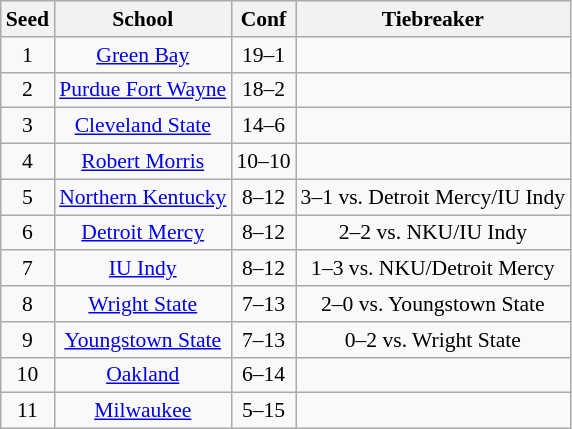<table class="wikitable" style="white-space:nowrap; font-size:90%;text-align:center">
<tr>
<th>Seed</th>
<th>School</th>
<th>Conf</th>
<th>Tiebreaker</th>
</tr>
<tr>
<td>1</td>
<td align="center"><a href='#'>Green Bay</a></td>
<td>19–1</td>
<td></td>
</tr>
<tr>
<td>2</td>
<td align="center"><a href='#'>Purdue Fort Wayne</a></td>
<td>18–2</td>
<td></td>
</tr>
<tr>
<td>3</td>
<td align="center"><a href='#'>Cleveland State</a></td>
<td>14–6</td>
<td></td>
</tr>
<tr>
<td>4</td>
<td align="center"><a href='#'>Robert Morris</a></td>
<td>10–10</td>
<td></td>
</tr>
<tr>
<td>5</td>
<td align="center"><a href='#'>Northern Kentucky</a></td>
<td>8–12</td>
<td>3–1 vs. Detroit Mercy/IU Indy</td>
</tr>
<tr>
<td>6</td>
<td align="center"><a href='#'>Detroit Mercy</a></td>
<td>8–12</td>
<td>2–2 vs. NKU/IU Indy</td>
</tr>
<tr>
<td>7</td>
<td align="center"><a href='#'>IU Indy</a></td>
<td>8–12</td>
<td>1–3 vs. NKU/Detroit Mercy</td>
</tr>
<tr>
<td>8</td>
<td align="center"><a href='#'>Wright State</a></td>
<td>7–13</td>
<td>2–0 vs. Youngstown State</td>
</tr>
<tr>
<td>9</td>
<td align="center"><a href='#'>Youngstown State</a></td>
<td>7–13</td>
<td>0–2 vs. Wright State</td>
</tr>
<tr>
<td>10</td>
<td align="center"><a href='#'>Oakland</a></td>
<td>6–14</td>
<td></td>
</tr>
<tr>
<td>11</td>
<td align="center"><a href='#'>Milwaukee</a></td>
<td>5–15</td>
<td></td>
</tr>
</table>
